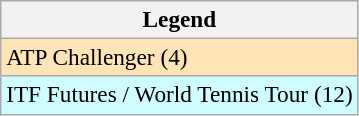<table class=wikitable style=font-size:97%>
<tr>
<th>Legend</th>
</tr>
<tr bgcolor=moccasin>
<td>ATP Challenger (4)</td>
</tr>
<tr bgcolor=cffcff>
<td>ITF Futures / World Tennis Tour (12)</td>
</tr>
</table>
